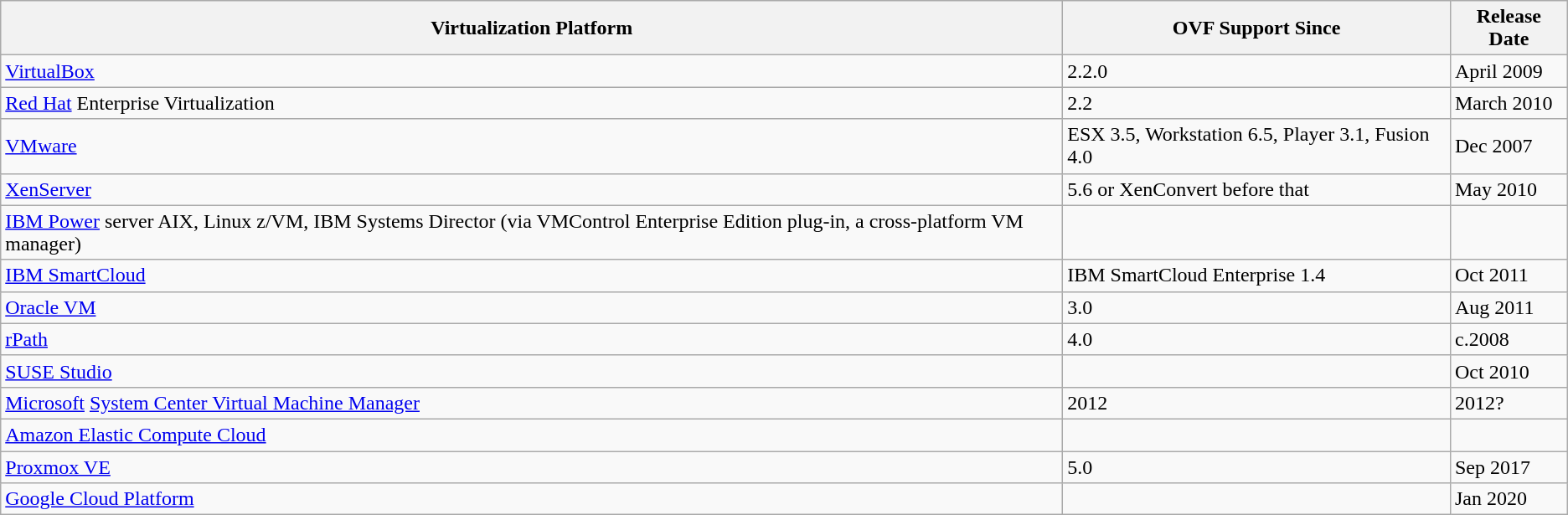<table class="wikitable sortable">
<tr>
<th>Virtualization Platform</th>
<th>OVF Support Since</th>
<th>Release Date</th>
</tr>
<tr>
<td><a href='#'>VirtualBox</a></td>
<td>2.2.0</td>
<td>April 2009</td>
</tr>
<tr>
<td><a href='#'>Red Hat</a> Enterprise Virtualization</td>
<td>2.2</td>
<td>March 2010</td>
</tr>
<tr>
<td><a href='#'>VMware</a></td>
<td>ESX 3.5, Workstation 6.5, Player 3.1, Fusion 4.0 </td>
<td>Dec 2007</td>
</tr>
<tr>
<td><a href='#'>XenServer</a></td>
<td>5.6 or XenConvert before that</td>
<td>May 2010</td>
</tr>
<tr>
<td><a href='#'>IBM Power</a> server AIX, Linux z/VM, IBM Systems Director (via VMControl Enterprise Edition plug-in, a cross-platform VM manager)</td>
<td></td>
<td></td>
</tr>
<tr>
<td><a href='#'>IBM SmartCloud</a></td>
<td>IBM SmartCloud Enterprise 1.4</td>
<td>Oct 2011</td>
</tr>
<tr>
<td><a href='#'>Oracle VM</a></td>
<td>3.0</td>
<td>Aug 2011</td>
</tr>
<tr>
<td><a href='#'>rPath</a></td>
<td>4.0</td>
<td>c.2008</td>
</tr>
<tr>
<td><a href='#'>SUSE Studio</a></td>
<td></td>
<td>Oct 2010</td>
</tr>
<tr>
<td><a href='#'>Microsoft</a> <a href='#'>System Center Virtual Machine Manager</a></td>
<td>2012</td>
<td>2012?</td>
</tr>
<tr>
<td><a href='#'>Amazon Elastic Compute Cloud</a></td>
<td></td>
<td></td>
</tr>
<tr>
<td><a href='#'>Proxmox VE</a></td>
<td>5.0 </td>
<td>Sep 2017</td>
</tr>
<tr>
<td><a href='#'>Google Cloud Platform </a></td>
<td></td>
<td>Jan 2020</td>
</tr>
</table>
